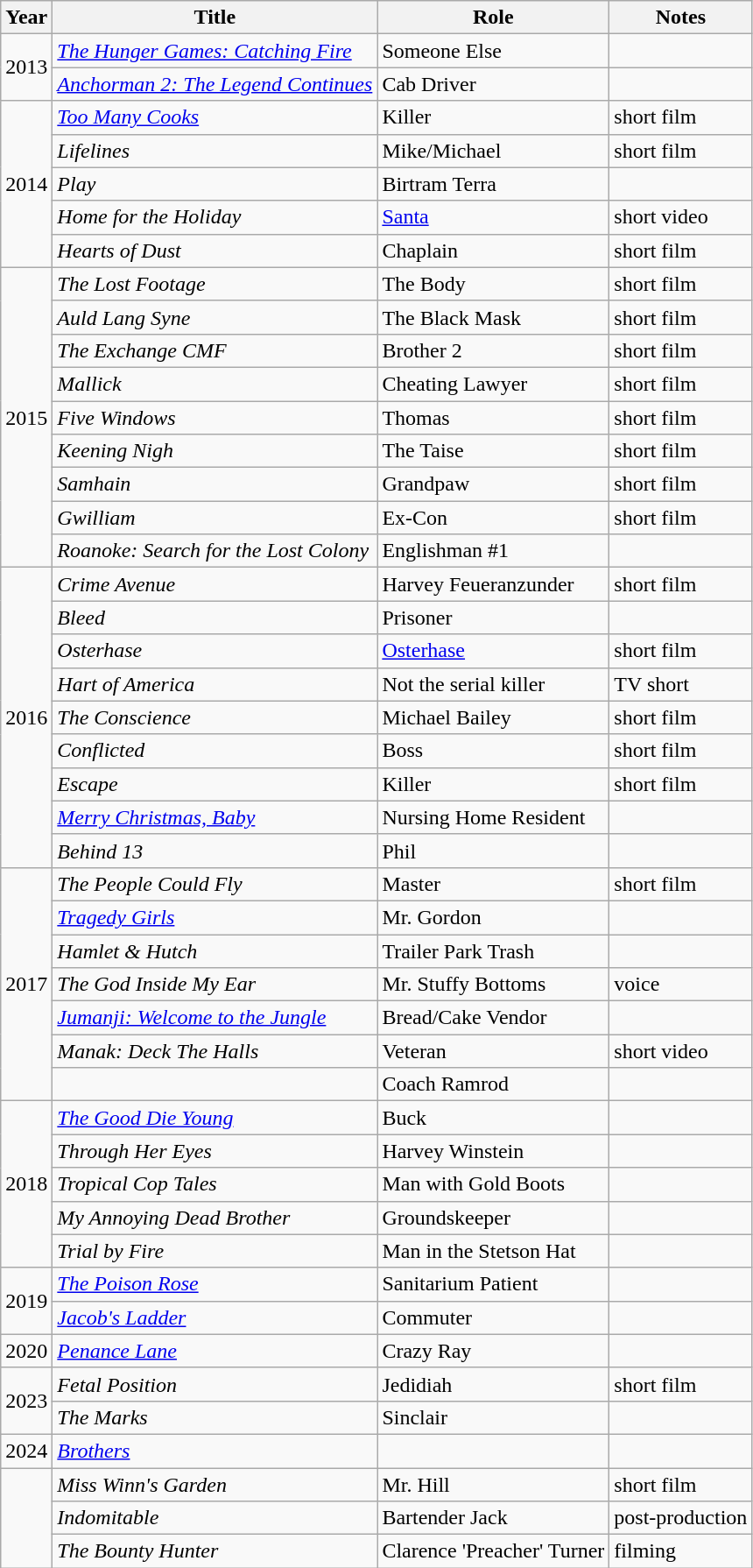<table class="wikitable sortable">
<tr>
<th>Year</th>
<th>Title</th>
<th>Role</th>
<th class="unsortable">Notes</th>
</tr>
<tr>
<td rowspan="2">2013</td>
<td><em><a href='#'>The Hunger Games: Catching Fire</a></em></td>
<td>Someone Else</td>
<td></td>
</tr>
<tr>
<td><em><a href='#'>Anchorman 2: The Legend Continues</a></em></td>
<td>Cab Driver</td>
<td></td>
</tr>
<tr>
<td rowspan="5">2014</td>
<td><em><a href='#'>Too Many Cooks</a></em></td>
<td>Killer</td>
<td>short film</td>
</tr>
<tr>
<td><em>Lifelines</em></td>
<td>Mike/Michael</td>
<td>short film</td>
</tr>
<tr>
<td><em>Play</em></td>
<td>Birtram Terra</td>
<td></td>
</tr>
<tr>
<td><em>Home for the Holiday</em></td>
<td><a href='#'>Santa</a></td>
<td>short video</td>
</tr>
<tr>
<td><em>Hearts of Dust</em></td>
<td>Chaplain</td>
<td>short film</td>
</tr>
<tr>
<td rowspan="9">2015</td>
<td><em>The Lost Footage</em></td>
<td>The Body</td>
<td>short film</td>
</tr>
<tr>
<td><em>Auld Lang Syne</em></td>
<td>The Black Mask</td>
<td>short film</td>
</tr>
<tr>
<td><em>The Exchange CMF</em></td>
<td>Brother 2</td>
<td>short film</td>
</tr>
<tr>
<td><em>Mallick</em></td>
<td>Cheating Lawyer</td>
<td>short film</td>
</tr>
<tr>
<td><em>Five Windows</em></td>
<td>Thomas</td>
<td>short film</td>
</tr>
<tr>
<td><em>Keening Nigh</em></td>
<td>The Taise</td>
<td>short film</td>
</tr>
<tr>
<td><em>Samhain</em></td>
<td>Grandpaw</td>
<td>short film</td>
</tr>
<tr>
<td><em>Gwilliam</em></td>
<td>Ex-Con</td>
<td>short film</td>
</tr>
<tr>
<td><em>Roanoke: Search for the Lost Colony</em></td>
<td>Englishman #1</td>
<td></td>
</tr>
<tr>
<td rowspan="9">2016</td>
<td><em>Crime Avenue</em></td>
<td>Harvey Feueranzunder</td>
<td>short film</td>
</tr>
<tr>
<td><em>Bleed</em></td>
<td>Prisoner</td>
<td></td>
</tr>
<tr>
<td><em>Osterhase</em></td>
<td><a href='#'>Osterhase</a></td>
<td>short film</td>
</tr>
<tr>
<td><em>Hart of America</em></td>
<td>Not the serial killer</td>
<td>TV short</td>
</tr>
<tr>
<td><em>The Conscience</em></td>
<td>Michael Bailey</td>
<td>short film</td>
</tr>
<tr>
<td><em>Conflicted</em></td>
<td>Boss</td>
<td>short film</td>
</tr>
<tr>
<td><em>Escape</em></td>
<td>Killer</td>
<td>short film</td>
</tr>
<tr>
<td><em><a href='#'>Merry Christmas, Baby</a></em></td>
<td>Nursing Home Resident</td>
<td></td>
</tr>
<tr>
<td><em>Behind 13</em></td>
<td>Phil</td>
<td></td>
</tr>
<tr>
<td rowspan="7">2017</td>
<td><em>The People Could Fly</em></td>
<td>Master</td>
<td>short film</td>
</tr>
<tr>
<td><em><a href='#'>Tragedy Girls</a></em></td>
<td>Mr. Gordon</td>
<td></td>
</tr>
<tr>
<td><em>Hamlet & Hutch</em></td>
<td>Trailer Park Trash</td>
<td></td>
</tr>
<tr>
<td><em>The God Inside My Ear</em></td>
<td>Mr. Stuffy Bottoms</td>
<td>voice</td>
</tr>
<tr>
<td><em><a href='#'>Jumanji: Welcome to the Jungle</a></em></td>
<td>Bread/Cake Vendor</td>
<td></td>
</tr>
<tr>
<td><em>Manak: Deck The Halls</em></td>
<td>Veteran</td>
<td>short video</td>
</tr>
<tr>
<td><em></em></td>
<td>Coach Ramrod</td>
<td></td>
</tr>
<tr>
<td rowspan="5">2018</td>
<td><em><a href='#'>The Good Die Young</a></em></td>
<td>Buck</td>
<td></td>
</tr>
<tr>
<td><em>Through Her Eyes</em></td>
<td>Harvey Winstein</td>
<td></td>
</tr>
<tr>
<td><em>Tropical Cop Tales</em></td>
<td>Man with Gold Boots</td>
<td></td>
</tr>
<tr>
<td><em>My Annoying Dead Brother</em></td>
<td>Groundskeeper</td>
<td></td>
</tr>
<tr>
<td><em>Trial by Fire</em></td>
<td>Man in the Stetson Hat</td>
<td></td>
</tr>
<tr>
<td rowspan="2">2019</td>
<td><em><a href='#'>The Poison Rose</a></em></td>
<td>Sanitarium Patient</td>
<td></td>
</tr>
<tr>
<td><em><a href='#'>Jacob's Ladder</a></em></td>
<td>Commuter</td>
</tr>
<tr>
<td>2020</td>
<td><em><a href='#'>Penance Lane</a></em></td>
<td>Crazy Ray</td>
<td></td>
</tr>
<tr>
<td rowspan="2">2023</td>
<td><em>Fetal Position</em></td>
<td>Jedidiah</td>
<td>short film</td>
</tr>
<tr>
<td><em>The Marks</em></td>
<td>Sinclair</td>
<td></td>
</tr>
<tr>
<td>2024</td>
<td><em><a href='#'>Brothers</a></em></td>
<td></td>
<td></td>
</tr>
<tr>
<td rowspan="3"></td>
<td><em>Miss Winn's Garden</em></td>
<td>Mr. Hill</td>
<td>short film</td>
</tr>
<tr>
<td><em>Indomitable</em></td>
<td>Bartender Jack</td>
<td>post-production</td>
</tr>
<tr>
<td><em>The Bounty Hunter</em></td>
<td>Clarence 'Preacher' Turner</td>
<td>filming</td>
</tr>
</table>
